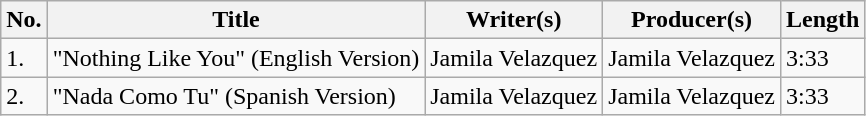<table class="wikitable sortable">
<tr>
<th>No.</th>
<th>Title</th>
<th>Writer(s)</th>
<th>Producer(s)</th>
<th>Length</th>
</tr>
<tr>
<td>1.</td>
<td>"Nothing Like You" (English Version)</td>
<td>Jamila Velazquez</td>
<td>Jamila Velazquez</td>
<td>3:33</td>
</tr>
<tr>
<td>2.</td>
<td>"Nada Como Tu" (Spanish Version)</td>
<td>Jamila Velazquez</td>
<td>Jamila Velazquez</td>
<td>3:33</td>
</tr>
</table>
